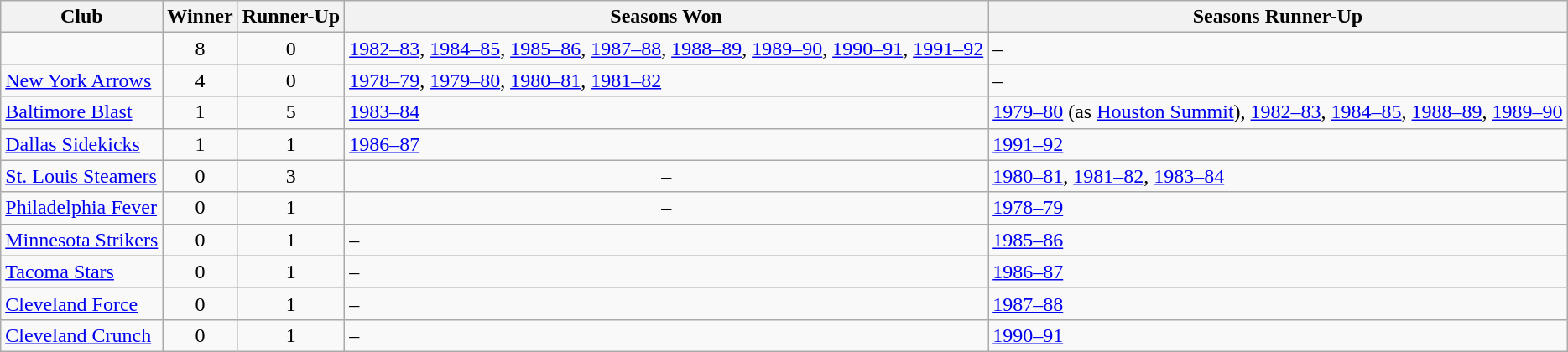<table class="wikitable" style=text-align:center;">
<tr>
<th>Club</th>
<th>Winner</th>
<th>Runner-Up</th>
<th>Seasons Won</th>
<th>Seasons Runner-Up</th>
</tr>
<tr>
<td align=left></td>
<td>8</td>
<td>0</td>
<td align=left><a href='#'>1982–83</a>, <a href='#'>1984–85</a>, <a href='#'>1985–86</a>, <a href='#'>1987–88</a>, <a href='#'>1988–89</a>, <a href='#'>1989–90</a>, <a href='#'>1990–91</a>, <a href='#'>1991–92</a></td>
<td align=left>–</td>
</tr>
<tr>
<td align=left><a href='#'>New York Arrows</a></td>
<td>4</td>
<td>0</td>
<td align=left><a href='#'>1978–79</a>, <a href='#'>1979–80</a>, <a href='#'>1980–81</a>, <a href='#'>1981–82</a></td>
<td align=left>–</td>
</tr>
<tr>
<td align=left><a href='#'>Baltimore Blast</a></td>
<td>1</td>
<td>5</td>
<td align=left><a href='#'>1983–84</a></td>
<td align=left><a href='#'>1979–80</a> (as <a href='#'>Houston Summit</a>), <a href='#'>1982–83</a>, <a href='#'>1984–85</a>, <a href='#'>1988–89</a>, <a href='#'>1989–90</a></td>
</tr>
<tr>
<td align=left><a href='#'>Dallas Sidekicks</a></td>
<td>1</td>
<td>1</td>
<td align=left><a href='#'>1986–87</a></td>
<td align=left><a href='#'>1991–92</a></td>
</tr>
<tr>
<td align=left><a href='#'>St. Louis Steamers</a></td>
<td>0</td>
<td>3</td>
<td>–</td>
<td align=left><a href='#'>1980–81</a>, <a href='#'>1981–82</a>, <a href='#'>1983–84</a></td>
</tr>
<tr>
<td align=left><a href='#'>Philadelphia Fever</a></td>
<td>0</td>
<td>1</td>
<td>–</td>
<td align=left><a href='#'>1978–79</a></td>
</tr>
<tr>
<td align=left><a href='#'>Minnesota Strikers</a></td>
<td>0</td>
<td>1</td>
<td align=left>–</td>
<td align=left><a href='#'>1985–86</a></td>
</tr>
<tr>
<td align=left><a href='#'>Tacoma Stars</a></td>
<td>0</td>
<td>1</td>
<td align=left>–</td>
<td align=left><a href='#'>1986–87</a></td>
</tr>
<tr>
<td align=left><a href='#'>Cleveland Force</a></td>
<td>0</td>
<td>1</td>
<td align=left>–</td>
<td align=left><a href='#'>1987–88</a></td>
</tr>
<tr>
<td align=left><a href='#'>Cleveland Crunch</a></td>
<td>0</td>
<td>1</td>
<td align=left>–</td>
<td align=left><a href='#'>1990–91</a></td>
</tr>
</table>
